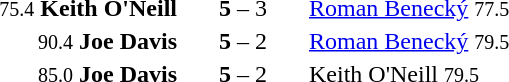<table style="text-align:center">
<tr>
<th width=233></th>
<th width=80></th>
<th width=233></th>
</tr>
<tr>
<td align=right><small>75.4</small> <strong>Keith O'Neill</strong> </td>
<td><strong>5</strong> – 3</td>
<td align=left> <a href='#'>Roman Benecký</a> <small>77.5</small></td>
</tr>
<tr>
<td align=right><small>90.4</small> <strong>Joe Davis</strong> </td>
<td><strong>5</strong> – 2</td>
<td align=left> <a href='#'>Roman Benecký</a> <small>79.5</small></td>
</tr>
<tr>
<td align=right><small>85.0</small> <strong>Joe Davis</strong> </td>
<td><strong>5</strong> – 2</td>
<td align=left> Keith O'Neill <small>79.5</small></td>
</tr>
</table>
